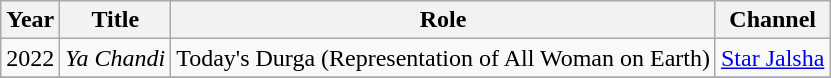<table class="wikitable sortable">
<tr>
<th>Year</th>
<th>Title</th>
<th>Role</th>
<th>Channel</th>
</tr>
<tr>
<td>2022</td>
<td><em>Ya Chandi</em></td>
<td>Today's Durga (Representation of All Woman on Earth)</td>
<td><a href='#'>Star Jalsha</a></td>
</tr>
<tr>
</tr>
</table>
